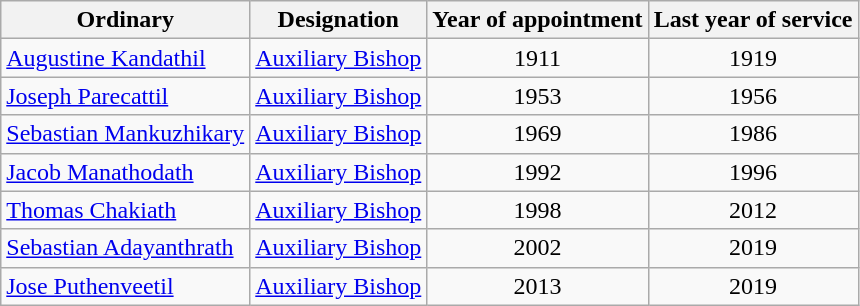<table class="wikitable sortable">
<tr>
<th>Ordinary</th>
<th>Designation</th>
<th>Year of appointment</th>
<th>Last year of service</th>
</tr>
<tr>
<td><a href='#'>Augustine Kandathil</a></td>
<td align="center"><a href='#'>Auxiliary Bishop</a></td>
<td align="center">1911</td>
<td align="center">1919</td>
</tr>
<tr>
<td><a href='#'>Joseph Parecattil</a></td>
<td align="center"><a href='#'>Auxiliary Bishop</a></td>
<td align="center">1953</td>
<td align="center">1956</td>
</tr>
<tr>
<td><a href='#'>Sebastian Mankuzhikary</a></td>
<td align="center"><a href='#'>Auxiliary Bishop</a></td>
<td align="center">1969</td>
<td align="center">1986</td>
</tr>
<tr>
<td><a href='#'>Jacob Manathodath</a></td>
<td align="center"><a href='#'>Auxiliary Bishop</a></td>
<td align="center">1992</td>
<td align="center">1996</td>
</tr>
<tr>
<td><a href='#'>Thomas Chakiath</a></td>
<td align="center"><a href='#'>Auxiliary Bishop</a></td>
<td align="center">1998</td>
<td align="center">2012</td>
</tr>
<tr>
<td><a href='#'>Sebastian Adayanthrath</a></td>
<td align="center"><a href='#'>Auxiliary Bishop</a></td>
<td align="center">2002</td>
<td align="center">2019</td>
</tr>
<tr>
<td><a href='#'>Jose Puthenveetil</a></td>
<td align="center"><a href='#'>Auxiliary Bishop</a></td>
<td align="center">2013</td>
<td align="center">2019</td>
</tr>
</table>
